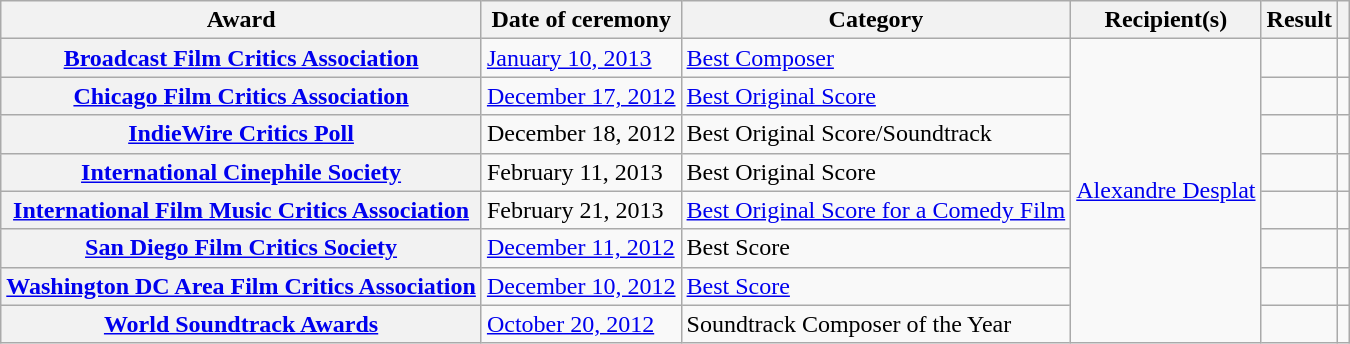<table class="wikitable sortable plainrowheaders">
<tr>
<th scope="col">Award</th>
<th scope="col">Date of ceremony</th>
<th scope="col">Category</th>
<th scope="col">Recipient(s)</th>
<th scope="col">Result</th>
<th scope="col" class="unsortable"></th>
</tr>
<tr>
<th scope="row"><a href='#'>Broadcast Film Critics Association</a></th>
<td><a href='#'>January 10, 2013</a></td>
<td><a href='#'>Best Composer</a></td>
<td rowspan="8"><a href='#'>Alexandre Desplat</a></td>
<td></td>
<td></td>
</tr>
<tr>
<th scope="row"><a href='#'>Chicago Film Critics Association</a></th>
<td><a href='#'>December 17, 2012</a></td>
<td><a href='#'>Best Original Score</a></td>
<td></td>
<td></td>
</tr>
<tr>
<th scope="row"><a href='#'>IndieWire Critics Poll</a></th>
<td>December 18, 2012</td>
<td>Best Original Score/Soundtrack</td>
<td></td>
<td></td>
</tr>
<tr>
<th scope="row"><a href='#'>International Cinephile Society</a></th>
<td>February 11, 2013</td>
<td>Best Original Score</td>
<td></td>
<td><br></td>
</tr>
<tr>
<th scope="row"><a href='#'>International Film Music Critics Association</a></th>
<td>February 21, 2013</td>
<td><a href='#'>Best Original Score for a Comedy Film</a></td>
<td></td>
<td></td>
</tr>
<tr>
<th scope="row"><a href='#'>San Diego Film Critics Society</a></th>
<td><a href='#'>December 11, 2012</a></td>
<td>Best Score</td>
<td></td>
<td></td>
</tr>
<tr>
<th scope="row"><a href='#'>Washington DC Area Film Critics Association</a></th>
<td><a href='#'>December 10, 2012</a></td>
<td><a href='#'>Best Score</a></td>
<td></td>
<td></td>
</tr>
<tr>
<th scope="row"><a href='#'>World Soundtrack Awards</a></th>
<td><a href='#'>October 20, 2012</a></td>
<td>Soundtrack Composer of the Year</td>
<td></td>
<td></td>
</tr>
</table>
